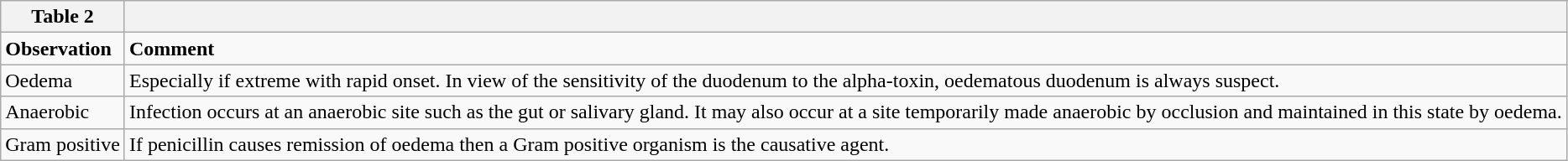<table class="wikitable" border="1">
<tr>
<th>Table 2</th>
<th></th>
</tr>
<tr>
<td><strong>Observation</strong></td>
<td><strong>Comment</strong></td>
</tr>
<tr>
<td>Oedema</td>
<td>Especially if extreme with rapid onset. In view of the sensitivity of the duodenum to the alpha-toxin, oedematous duodenum is always suspect.</td>
</tr>
<tr>
<td>Anaerobic</td>
<td>Infection occurs at an anaerobic site such as the gut or salivary gland. It may also occur at a site temporarily made anaerobic by occlusion and maintained in this state by oedema.</td>
</tr>
<tr>
<td>Gram positive</td>
<td>If penicillin causes remission of oedema then a Gram positive organism is the causative agent.</td>
</tr>
</table>
